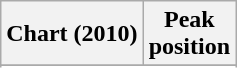<table class="wikitable plainrowheaders sortable" style="text-align:center">
<tr>
<th scope="col">Chart (2010)</th>
<th scope="col">Peak<br>position</th>
</tr>
<tr>
</tr>
<tr>
</tr>
</table>
